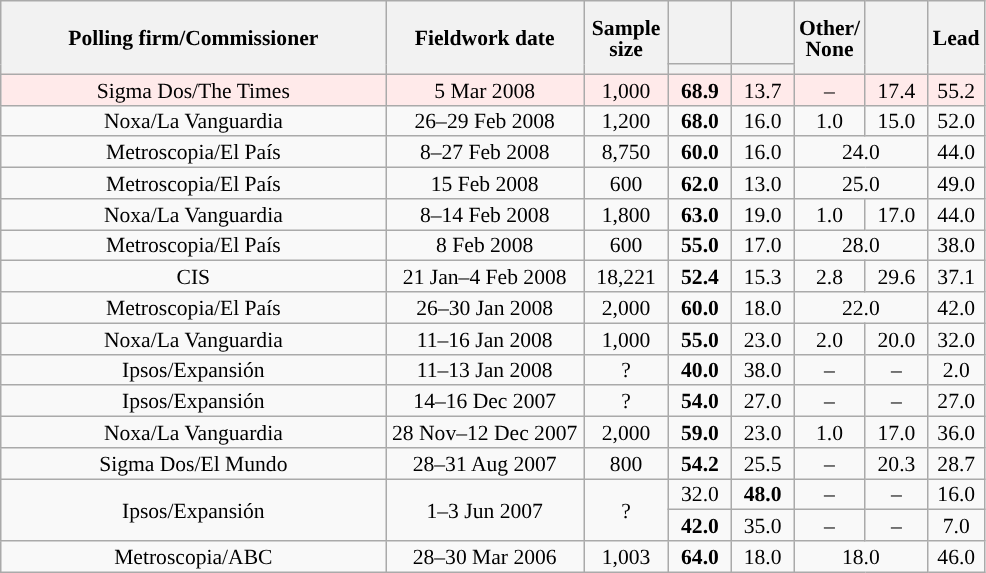<table class="wikitable collapsible collapsed" style="text-align:center; font-size:90%; line-height:14px;">
<tr style="height:42px;">
<th style="width:250px;" rowspan="2">Polling firm/Commissioner</th>
<th style="width:125px;" rowspan="2">Fieldwork date</th>
<th style="width:50px;" rowspan="2">Sample size</th>
<th style="width:35px;"></th>
<th style="width:35px;"></th>
<th style="width:35px;" rowspan="2">Other/<br>None</th>
<th style="width:35px;" rowspan="2"></th>
<th style="width:30px;" rowspan="2">Lead</th>
</tr>
<tr>
<th style="color:inherit;background:"></th>
<th style="color:inherit;background:"></th>
</tr>
<tr style="background:#FFEAEA;">
<td>Sigma Dos/The Times</td>
<td>5 Mar 2008</td>
<td>1,000</td>
<td><strong>68.9</strong></td>
<td>13.7</td>
<td>–</td>
<td>17.4</td>
<td style="background:">55.2</td>
</tr>
<tr>
<td>Noxa/La Vanguardia</td>
<td>26–29 Feb 2008</td>
<td>1,200</td>
<td><strong>68.0</strong></td>
<td>16.0</td>
<td>1.0</td>
<td>15.0</td>
<td style="background:">52.0</td>
</tr>
<tr>
<td>Metroscopia/El País</td>
<td>8–27 Feb 2008</td>
<td>8,750</td>
<td><strong>60.0</strong></td>
<td>16.0</td>
<td colspan="2">24.0</td>
<td style="background:">44.0</td>
</tr>
<tr>
<td>Metroscopia/El País</td>
<td>15 Feb 2008</td>
<td>600</td>
<td><strong>62.0</strong></td>
<td>13.0</td>
<td colspan="2">25.0</td>
<td style="background:">49.0</td>
</tr>
<tr>
<td>Noxa/La Vanguardia</td>
<td>8–14 Feb 2008</td>
<td>1,800</td>
<td><strong>63.0</strong></td>
<td>19.0</td>
<td>1.0</td>
<td>17.0</td>
<td style="background:">44.0</td>
</tr>
<tr>
<td>Metroscopia/El País</td>
<td>8 Feb 2008</td>
<td>600</td>
<td><strong>55.0</strong></td>
<td>17.0</td>
<td colspan="2">28.0</td>
<td style="background:">38.0</td>
</tr>
<tr>
<td>CIS</td>
<td>21 Jan–4 Feb 2008</td>
<td>18,221</td>
<td><strong>52.4</strong></td>
<td>15.3</td>
<td>2.8</td>
<td>29.6</td>
<td style="background:">37.1</td>
</tr>
<tr>
<td>Metroscopia/El País</td>
<td>26–30 Jan 2008</td>
<td>2,000</td>
<td><strong>60.0</strong></td>
<td>18.0</td>
<td colspan="2">22.0</td>
<td style="background:">42.0</td>
</tr>
<tr>
<td>Noxa/La Vanguardia</td>
<td>11–16 Jan 2008</td>
<td>1,000</td>
<td><strong>55.0</strong></td>
<td>23.0</td>
<td>2.0</td>
<td>20.0</td>
<td style="background:">32.0</td>
</tr>
<tr>
<td>Ipsos/Expansión</td>
<td>11–13 Jan 2008</td>
<td>?</td>
<td><strong>40.0</strong></td>
<td>38.0</td>
<td>–</td>
<td>–</td>
<td style="background:">2.0</td>
</tr>
<tr>
<td>Ipsos/Expansión</td>
<td>14–16 Dec 2007</td>
<td>?</td>
<td><strong>54.0</strong></td>
<td>27.0</td>
<td>–</td>
<td>–</td>
<td style="background:">27.0</td>
</tr>
<tr>
<td>Noxa/La Vanguardia</td>
<td>28 Nov–12 Dec 2007</td>
<td>2,000</td>
<td><strong>59.0</strong></td>
<td>23.0</td>
<td>1.0</td>
<td>17.0</td>
<td style="background:">36.0</td>
</tr>
<tr>
<td>Sigma Dos/El Mundo</td>
<td>28–31 Aug 2007</td>
<td>800</td>
<td><strong>54.2</strong></td>
<td>25.5</td>
<td>–</td>
<td>20.3</td>
<td style="background:">28.7</td>
</tr>
<tr>
<td rowspan="2">Ipsos/Expansión</td>
<td rowspan="2">1–3 Jun 2007</td>
<td rowspan="2">?</td>
<td>32.0</td>
<td><strong>48.0</strong></td>
<td>–</td>
<td>–</td>
<td style="background:">16.0</td>
</tr>
<tr>
<td><strong>42.0</strong></td>
<td>35.0</td>
<td>–</td>
<td>–</td>
<td style="background:">7.0</td>
</tr>
<tr>
<td>Metroscopia/ABC</td>
<td>28–30 Mar 2006</td>
<td>1,003</td>
<td><strong>64.0</strong></td>
<td>18.0</td>
<td colspan="2">18.0</td>
<td style="background:">46.0</td>
</tr>
</table>
